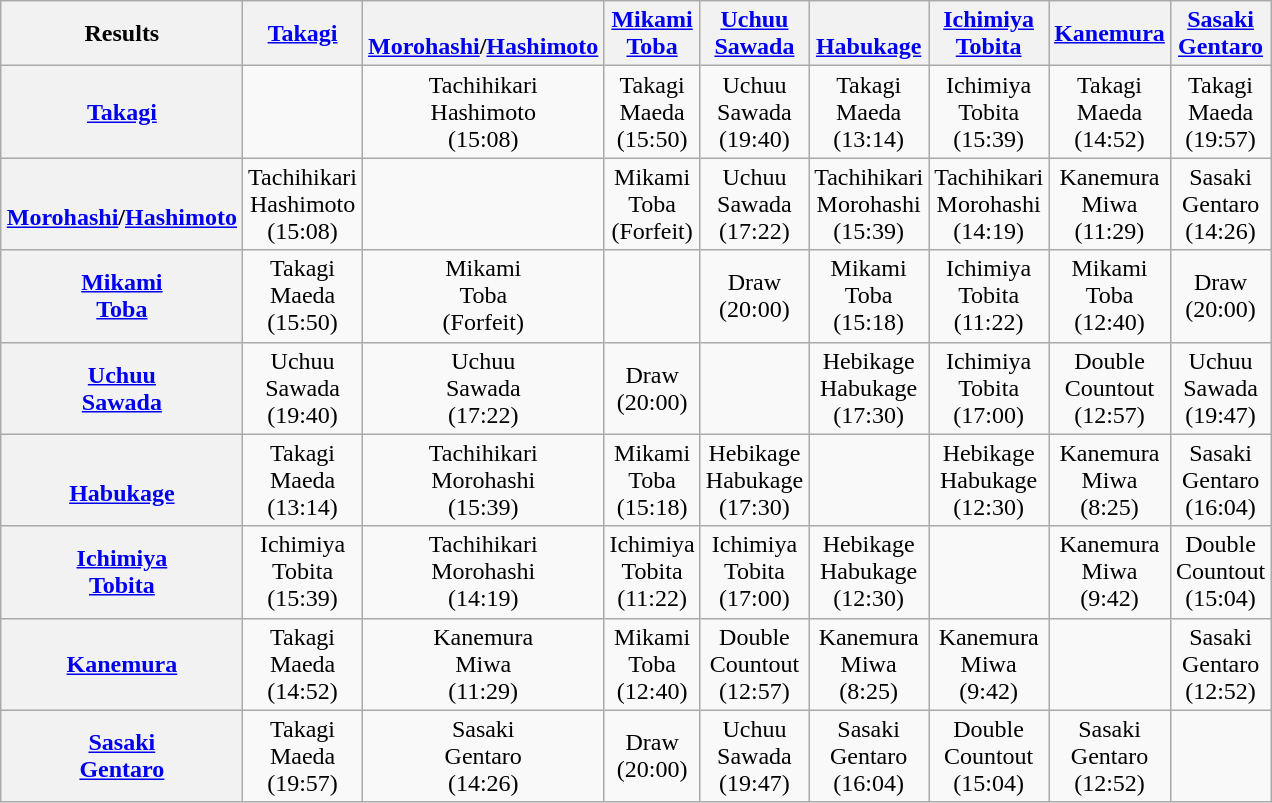<table class="wikitable" style="text-align:center; margin: 1em auto 1em auto">
<tr align="center">
<th>Results</th>
<th><a href='#'>Takagi</a><br></th>
<th><br><a href='#'>Morohashi</a>/<a href='#'>Hashimoto</a></th>
<th><a href='#'>Mikami</a><br><a href='#'>Toba</a></th>
<th><a href='#'>Uchuu</a><br><a href='#'>Sawada</a></th>
<th><br><a href='#'>Habukage</a></th>
<th><a href='#'>Ichimiya</a><br><a href='#'>Tobita</a></th>
<th><a href='#'>Kanemura</a><br></th>
<th><a href='#'>Sasaki</a><br><a href='#'>Gentaro</a></th>
</tr>
<tr align="center">
<th><a href='#'>Takagi</a><br></th>
<td></td>
<td>Tachihikari<br>Hashimoto<br>(15:08)</td>
<td>Takagi<br>Maeda<br>(15:50)</td>
<td>Uchuu<br>Sawada<br>(19:40)</td>
<td>Takagi<br>Maeda<br>(13:14)</td>
<td>Ichimiya<br>Tobita<br>(15:39)</td>
<td>Takagi<br>Maeda<br>(14:52)</td>
<td>Takagi<br>Maeda<br>(19:57)</td>
</tr>
<tr align="center">
<th><br><a href='#'>Morohashi</a>/<a href='#'>Hashimoto</a></th>
<td>Tachihikari<br>Hashimoto<br>(15:08)</td>
<td></td>
<td>Mikami<br>Toba<br>(Forfeit)</td>
<td>Uchuu<br>Sawada<br>(17:22)</td>
<td>Tachihikari<br>Morohashi<br>(15:39)</td>
<td>Tachihikari<br>Morohashi<br>(14:19)</td>
<td>Kanemura<br>Miwa<br>(11:29)</td>
<td>Sasaki<br>Gentaro<br>(14:26)</td>
</tr>
<tr align="center">
<th><a href='#'>Mikami</a><br><a href='#'>Toba</a></th>
<td>Takagi<br>Maeda<br>(15:50)</td>
<td>Mikami<br>Toba<br>(Forfeit)</td>
<td></td>
<td>Draw<br>(20:00)</td>
<td>Mikami<br>Toba<br>(15:18)</td>
<td>Ichimiya<br>Tobita<br>(11:22)</td>
<td>Mikami<br>Toba<br>(12:40)</td>
<td>Draw<br>(20:00)</td>
</tr>
<tr align="center">
<th><a href='#'>Uchuu</a><br><a href='#'>Sawada</a></th>
<td>Uchuu<br>Sawada<br>(19:40)</td>
<td>Uchuu<br>Sawada<br>(17:22)</td>
<td>Draw<br>(20:00)</td>
<td></td>
<td>Hebikage<br>Habukage<br>(17:30)</td>
<td>Ichimiya<br>Tobita<br>(17:00)</td>
<td>Double<br>Countout<br>(12:57)</td>
<td>Uchuu<br>Sawada<br>(19:47)</td>
</tr>
<tr align="center">
<th><br><a href='#'>Habukage</a></th>
<td>Takagi<br>Maeda<br>(13:14)</td>
<td>Tachihikari<br>Morohashi<br>(15:39)</td>
<td>Mikami<br>Toba<br>(15:18)</td>
<td>Hebikage<br>Habukage<br>(17:30)</td>
<td></td>
<td>Hebikage<br>Habukage<br>(12:30)</td>
<td>Kanemura<br>Miwa<br>(8:25)</td>
<td>Sasaki<br>Gentaro<br>(16:04)</td>
</tr>
<tr align="center">
<th><a href='#'>Ichimiya</a><br><a href='#'>Tobita</a></th>
<td>Ichimiya<br>Tobita<br>(15:39)</td>
<td>Tachihikari<br>Morohashi<br>(14:19)</td>
<td>Ichimiya<br>Tobita<br>(11:22)</td>
<td>Ichimiya<br>Tobita<br>(17:00)</td>
<td>Hebikage<br>Habukage<br>(12:30)</td>
<td></td>
<td>Kanemura<br>Miwa<br>(9:42)</td>
<td>Double<br>Countout<br>(15:04)</td>
</tr>
<tr align="center">
<th><a href='#'>Kanemura</a><br></th>
<td>Takagi<br>Maeda<br>(14:52)</td>
<td>Kanemura<br>Miwa<br>(11:29)</td>
<td>Mikami<br>Toba<br>(12:40)</td>
<td>Double<br>Countout<br>(12:57)</td>
<td>Kanemura<br>Miwa<br>(8:25)</td>
<td>Kanemura<br>Miwa<br>(9:42)</td>
<td></td>
<td>Sasaki<br>Gentaro<br>(12:52)</td>
</tr>
<tr align="center">
<th><a href='#'>Sasaki</a><br><a href='#'>Gentaro</a></th>
<td>Takagi<br>Maeda<br>(19:57)</td>
<td>Sasaki<br>Gentaro<br>(14:26)</td>
<td>Draw<br>(20:00)</td>
<td>Uchuu<br>Sawada<br>(19:47)</td>
<td>Sasaki<br>Gentaro<br>(16:04)</td>
<td>Double<br>Countout<br>(15:04)</td>
<td>Sasaki<br>Gentaro<br>(12:52)</td>
<td></td>
</tr>
</table>
